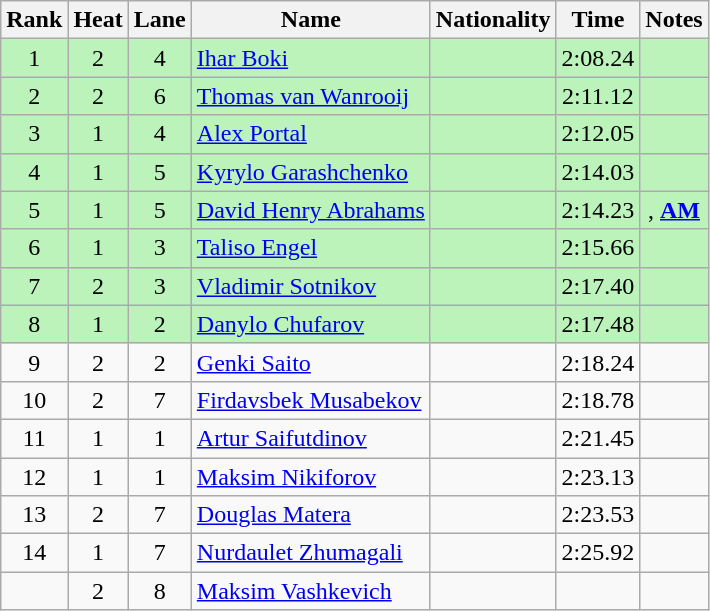<table class="wikitable sortable" style="text-align:center">
<tr>
<th>Rank</th>
<th>Heat</th>
<th>Lane</th>
<th>Name</th>
<th>Nationality</th>
<th>Time</th>
<th>Notes</th>
</tr>
<tr bgcolor=bbf3bb>
<td>1</td>
<td>2</td>
<td>4</td>
<td align=left><a href='#'>Ihar Boki</a></td>
<td align=left></td>
<td>2:08.24</td>
<td></td>
</tr>
<tr bgcolor=bbf3bb>
<td>2</td>
<td>2</td>
<td>6</td>
<td align=left><a href='#'>Thomas van Wanrooij</a></td>
<td align=left></td>
<td>2:11.12</td>
<td></td>
</tr>
<tr bgcolor=bbf3bb>
<td>3</td>
<td>1</td>
<td>4</td>
<td align=left><a href='#'>Alex Portal</a></td>
<td align=left></td>
<td>2:12.05</td>
<td></td>
</tr>
<tr bgcolor=bbf3bb>
<td>4</td>
<td>1</td>
<td>5</td>
<td align=left><a href='#'>Kyrylo Garashchenko</a></td>
<td align=left></td>
<td>2:14.03</td>
<td></td>
</tr>
<tr bgcolor=bbf3bb>
<td>5</td>
<td>1</td>
<td>5</td>
<td align=left><a href='#'>David Henry Abrahams</a></td>
<td align=left></td>
<td>2:14.23</td>
<td>, <strong><a href='#'>AM</a></strong></td>
</tr>
<tr bgcolor=bbf3bb>
<td>6</td>
<td>1</td>
<td>3</td>
<td align=left><a href='#'>Taliso Engel</a></td>
<td align=left></td>
<td>2:15.66</td>
<td></td>
</tr>
<tr bgcolor=bbf3bb>
<td>7</td>
<td>2</td>
<td>3</td>
<td align=left><a href='#'>Vladimir Sotnikov</a></td>
<td align=left></td>
<td>2:17.40</td>
<td></td>
</tr>
<tr bgcolor=bbf3bb>
<td>8</td>
<td>1</td>
<td>2</td>
<td align=left><a href='#'>Danylo Chufarov</a></td>
<td align=left></td>
<td>2:17.48</td>
<td></td>
</tr>
<tr>
<td>9</td>
<td>2</td>
<td>2</td>
<td align=left><a href='#'>Genki Saito</a></td>
<td align=left></td>
<td>2:18.24</td>
<td></td>
</tr>
<tr>
<td>10</td>
<td>2</td>
<td>7</td>
<td align=left><a href='#'>Firdavsbek Musabekov</a></td>
<td align=left></td>
<td>2:18.78</td>
<td></td>
</tr>
<tr>
<td>11</td>
<td>1</td>
<td>1</td>
<td align=left><a href='#'>Artur Saifutdinov</a></td>
<td align=left></td>
<td>2:21.45</td>
<td></td>
</tr>
<tr>
<td>12</td>
<td>1</td>
<td>1</td>
<td align=left><a href='#'>Maksim Nikiforov</a></td>
<td align=left></td>
<td>2:23.13</td>
<td></td>
</tr>
<tr>
<td>13</td>
<td>2</td>
<td>7</td>
<td align=left><a href='#'>Douglas Matera</a></td>
<td align=left></td>
<td>2:23.53</td>
<td></td>
</tr>
<tr>
<td>14</td>
<td>1</td>
<td>7</td>
<td align=left><a href='#'>Nurdaulet Zhumagali</a></td>
<td align=left></td>
<td>2:25.92</td>
<td></td>
</tr>
<tr>
<td></td>
<td>2</td>
<td>8</td>
<td align=left><a href='#'>Maksim Vashkevich</a></td>
<td align=left></td>
<td data-sort-value=9:99.99></td>
<td></td>
</tr>
</table>
